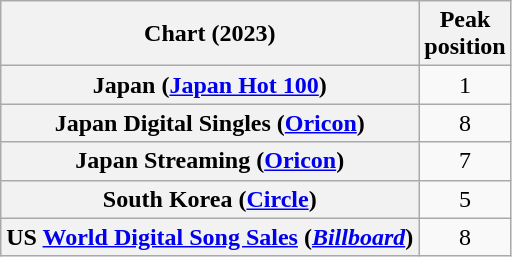<table class="wikitable sortable plainrowheaders" style="text-align:center">
<tr>
<th scope="col">Chart (2023)</th>
<th scope="col">Peak<br>position</th>
</tr>
<tr>
<th scope="row">Japan (<a href='#'>Japan Hot 100</a>)</th>
<td>1</td>
</tr>
<tr>
<th scope="row">Japan Digital Singles (<a href='#'>Oricon</a>)</th>
<td>8</td>
</tr>
<tr>
<th scope="row">Japan Streaming (<a href='#'>Oricon</a>)</th>
<td>7</td>
</tr>
<tr>
<th scope="row">South Korea (<a href='#'>Circle</a>)</th>
<td>5</td>
</tr>
<tr>
<th scope="row">US <a href='#'>World Digital Song Sales</a> (<em><a href='#'>Billboard</a></em>)</th>
<td>8</td>
</tr>
</table>
